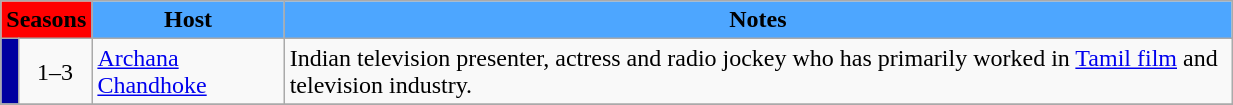<table class="wikitable" width="65%">
<tr>
<th scope="col" style ="background: #FF0000;"style="background: #0000A0 ;color:white"  colspan="2">Seasons</th>
<th scope="col" style ="background: #4da6ff;"style="background: #0000A0 ;color:white">Host</th>
<th scope="col" style ="background: #4da6ff;"style="background: #0000A0 ;color:white">Notes</th>
</tr>
<tr>
<td style="background: #0000A0"></td>
<td rowspan="1"align="center">1–3</td>
<td><a href='#'>Archana Chandhoke</a></td>
<td>Indian television presenter, actress and radio jockey who has primarily worked in <a href='#'>Tamil film</a> and television industry.</td>
</tr>
<tr>
</tr>
</table>
